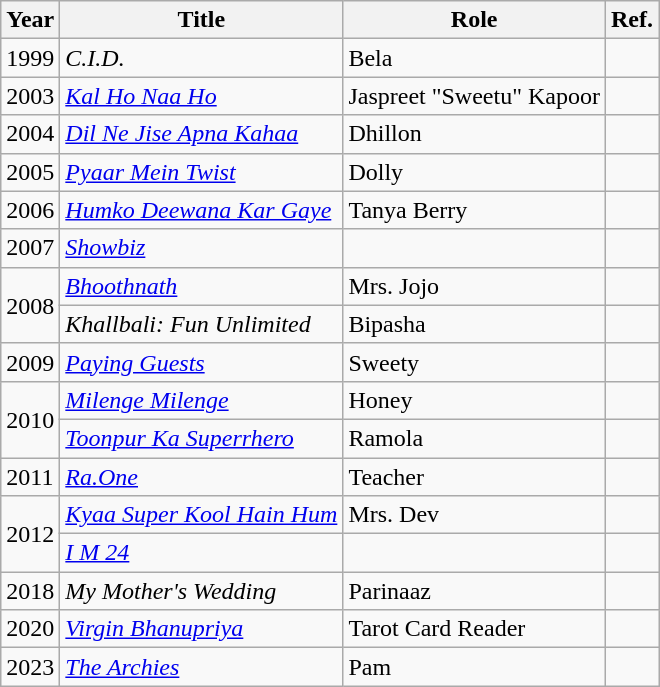<table class="wikitable sortable">
<tr>
<th>Year</th>
<th>Title</th>
<th>Role</th>
<th>Ref.</th>
</tr>
<tr>
<td>1999</td>
<td><em>C.I.D.</em></td>
<td>Bela</td>
<td></td>
</tr>
<tr>
<td>2003</td>
<td><em><a href='#'>Kal Ho Naa Ho</a></em></td>
<td>Jaspreet "Sweetu" Kapoor</td>
<td></td>
</tr>
<tr>
<td>2004</td>
<td><em><a href='#'>Dil Ne Jise Apna Kahaa</a></em></td>
<td>Dhillon</td>
<td></td>
</tr>
<tr>
<td>2005</td>
<td><em><a href='#'>Pyaar Mein Twist</a></em></td>
<td>Dolly</td>
<td></td>
</tr>
<tr>
<td>2006</td>
<td><em><a href='#'>Humko Deewana Kar Gaye</a></em></td>
<td>Tanya Berry</td>
<td></td>
</tr>
<tr>
<td>2007</td>
<td><em><a href='#'>Showbiz</a></em></td>
<td></td>
<td></td>
</tr>
<tr>
<td rowspan='2'>2008</td>
<td><em><a href='#'>Bhoothnath</a></em></td>
<td>Mrs. Jojo</td>
<td></td>
</tr>
<tr>
<td><em>Khallbali: Fun Unlimited</em></td>
<td>Bipasha</td>
<td></td>
</tr>
<tr>
<td>2009</td>
<td><em><a href='#'>Paying Guests</a></em></td>
<td>Sweety</td>
<td></td>
</tr>
<tr>
<td rowspan='2'>2010</td>
<td><em><a href='#'>Milenge Milenge</a></em></td>
<td>Honey</td>
<td></td>
</tr>
<tr>
<td><em><a href='#'>Toonpur Ka Superrhero</a></em></td>
<td>Ramola</td>
<td></td>
</tr>
<tr>
<td>2011</td>
<td><em><a href='#'>Ra.One</a></em></td>
<td>Teacher</td>
<td></td>
</tr>
<tr>
<td rowspan="2">2012</td>
<td><em><a href='#'>Kyaa Super Kool Hain Hum</a></em></td>
<td>Mrs. Dev</td>
<td></td>
</tr>
<tr>
<td><em><a href='#'>I M 24</a></em></td>
<td></td>
<td></td>
</tr>
<tr>
<td>2018</td>
<td><em>My Mother's Wedding</em></td>
<td>Parinaaz</td>
<td></td>
</tr>
<tr>
<td>2020</td>
<td><em><a href='#'>Virgin Bhanupriya</a></em></td>
<td>Tarot Card Reader</td>
<td></td>
</tr>
<tr>
<td>2023</td>
<td><em><a href='#'>The Archies</a></em></td>
<td>Pam</td>
<td></td>
</tr>
</table>
